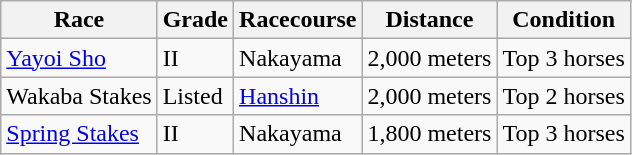<table class="wikitable">
<tr>
<th>Race</th>
<th>Grade</th>
<th>Racecourse</th>
<th>Distance</th>
<th>Condition</th>
</tr>
<tr>
<td><a href='#'>Yayoi Sho</a></td>
<td>II</td>
<td>Nakayama</td>
<td>2,000 meters</td>
<td>Top 3 horses</td>
</tr>
<tr>
<td>Wakaba Stakes</td>
<td>Listed</td>
<td><a href='#'>Hanshin</a></td>
<td>2,000 meters</td>
<td>Top 2 horses</td>
</tr>
<tr>
<td><a href='#'>Spring Stakes</a></td>
<td>II</td>
<td>Nakayama</td>
<td>1,800 meters</td>
<td>Top 3 horses</td>
</tr>
</table>
